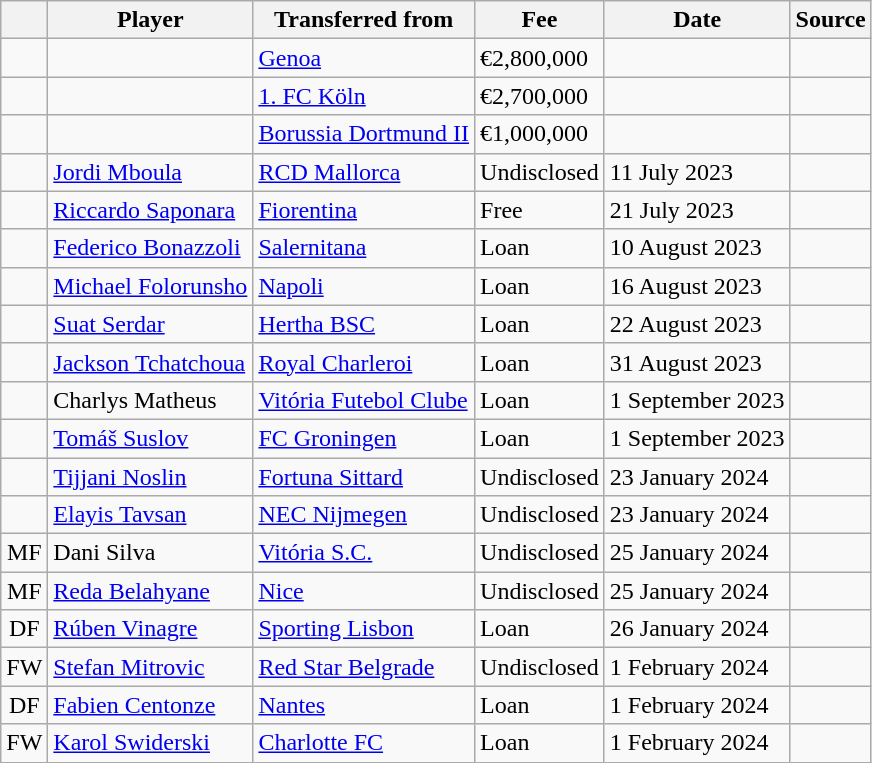<table class="wikitable plainrowheaders sortable">
<tr>
<th></th>
<th scope="col">Player</th>
<th>Transferred from</th>
<th style="width: 65px;">Fee</th>
<th scope="col">Date</th>
<th scope="col">Source</th>
</tr>
<tr>
<td align="center"></td>
<td></td>
<td> <a href='#'>Genoa</a></td>
<td>€2,800,000</td>
<td></td>
<td></td>
</tr>
<tr>
<td align=center></td>
<td></td>
<td> <a href='#'>1. FC Köln</a></td>
<td>€2,700,000</td>
<td></td>
<td></td>
</tr>
<tr>
<td align="center"></td>
<td></td>
<td> <a href='#'>Borussia Dortmund II</a></td>
<td>€1,000,000</td>
<td></td>
<td></td>
</tr>
<tr>
<td align=center></td>
<td> <a href='#'>Jordi Mboula</a></td>
<td> <a href='#'>RCD Mallorca</a></td>
<td>Undisclosed</td>
<td>11 July 2023</td>
<td></td>
</tr>
<tr>
<td align=center></td>
<td> <a href='#'>Riccardo Saponara</a></td>
<td> <a href='#'>Fiorentina</a></td>
<td>Free</td>
<td>21 July 2023</td>
<td></td>
</tr>
<tr>
<td align=center></td>
<td> <a href='#'>Federico Bonazzoli</a></td>
<td> <a href='#'>Salernitana</a></td>
<td>Loan</td>
<td>10 August 2023</td>
<td></td>
</tr>
<tr>
<td align=center></td>
<td> <a href='#'>Michael Folorunsho</a></td>
<td> <a href='#'>Napoli</a></td>
<td>Loan</td>
<td>16 August 2023</td>
<td></td>
</tr>
<tr>
<td align="center"></td>
<td> <a href='#'>Suat Serdar</a></td>
<td> <a href='#'>Hertha BSC</a></td>
<td>Loan</td>
<td>22 August 2023</td>
<td></td>
</tr>
<tr>
<td align="center"></td>
<td> <a href='#'>Jackson Tchatchoua</a></td>
<td> <a href='#'>Royal Charleroi</a></td>
<td>Loan</td>
<td>31 August 2023</td>
<td></td>
</tr>
<tr>
<td align="center"></td>
<td> Charlys Matheus</td>
<td> <a href='#'>Vitória Futebol Clube</a></td>
<td>Loan</td>
<td>1 September 2023</td>
<td align=center></td>
</tr>
<tr>
<td align="center"></td>
<td> <a href='#'>Tomáš Suslov</a></td>
<td> <a href='#'>FC Groningen</a></td>
<td>Loan</td>
<td>1 September 2023</td>
<td align=center></td>
</tr>
<tr>
<td align=center></td>
<td><strong></strong> <a href='#'>Tijjani Noslin</a></td>
<td> <a href='#'>Fortuna Sittard</a></td>
<td>Undisclosed</td>
<td>23 January 2024</td>
<td align=center></td>
</tr>
<tr>
<td align=center></td>
<td><strong></strong> <a href='#'>Elayis Tavsan</a></td>
<td> <a href='#'>NEC Nijmegen</a></td>
<td>Undisclosed</td>
<td>23 January 2024</td>
<td align=center></td>
</tr>
<tr>
<td align="center">MF</td>
<td> Dani Silva</td>
<td> <a href='#'>Vitória S.C.</a></td>
<td>Undisclosed</td>
<td>25 January 2024</td>
<td align="center"></td>
</tr>
<tr>
<td align="center">MF</td>
<td> <a href='#'>Reda Belahyane</a></td>
<td> <a href='#'>Nice</a></td>
<td>Undisclosed</td>
<td>25 January 2024</td>
<td align="center"></td>
</tr>
<tr>
<td align="center">DF</td>
<td> <a href='#'>Rúben Vinagre</a></td>
<td> <a href='#'>Sporting Lisbon</a></td>
<td>Loan</td>
<td>26 January 2024</td>
<td align="center"></td>
</tr>
<tr>
<td align="center">FW</td>
<td> <a href='#'>Stefan Mitrovic</a></td>
<td> <a href='#'>Red Star Belgrade</a></td>
<td>Undisclosed</td>
<td>1 February 2024</td>
<td align="center"></td>
</tr>
<tr>
<td align="center">DF</td>
<td> <a href='#'>Fabien Centonze</a></td>
<td> <a href='#'>Nantes</a></td>
<td>Loan</td>
<td>1 February 2024</td>
<td align="center"></td>
</tr>
<tr>
<td align="center">FW</td>
<td> <a href='#'>Karol Swiderski</a></td>
<td> <a href='#'>Charlotte FC</a></td>
<td>Loan</td>
<td>1 February 2024</td>
<td align="center"></td>
</tr>
</table>
